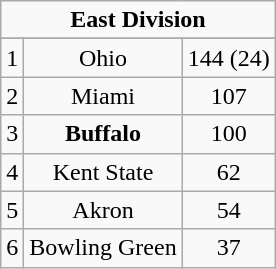<table class="wikitable">
<tr align="center">
<td align="center" Colspan="3"><strong>East Division</strong></td>
</tr>
<tr align="center">
</tr>
<tr align="center">
<td>1</td>
<td>Ohio</td>
<td>144 (24)</td>
</tr>
<tr align="center">
<td>2</td>
<td>Miami</td>
<td>107</td>
</tr>
<tr align="center">
<td>3</td>
<td><strong>Buffalo</strong></td>
<td>100</td>
</tr>
<tr align="center">
<td>4</td>
<td>Kent State</td>
<td>62</td>
</tr>
<tr align="center">
<td>5</td>
<td>Akron</td>
<td>54</td>
</tr>
<tr align="center">
<td>6</td>
<td>Bowling Green</td>
<td>37</td>
</tr>
</table>
